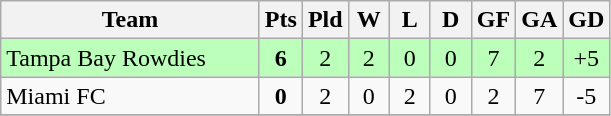<table class="wikitable" style="text-align: center;">
<tr>
<th style="width:165px;">Team</th>
<th width="20">Pts</th>
<th width="20">Pld</th>
<th width="20">W</th>
<th width="20">L</th>
<th width="20">D</th>
<th width="20">GF</th>
<th width="20">GA</th>
<th width="20">GD</th>
</tr>
<tr style="background:#bfb;">
<td style="text-align:left;">Tampa Bay Rowdies</td>
<td><strong>6</strong></td>
<td>2</td>
<td>2</td>
<td>0</td>
<td>0</td>
<td>7</td>
<td>2</td>
<td>+5</td>
</tr>
<tr>
<td style="text-align:left;">Miami FC</td>
<td><strong>0</strong></td>
<td>2</td>
<td>0</td>
<td>2</td>
<td>0</td>
<td>2</td>
<td>7</td>
<td>-5</td>
</tr>
<tr>
</tr>
</table>
